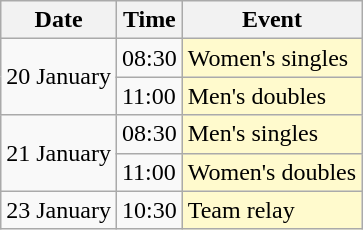<table class=wikitable>
<tr>
<th>Date</th>
<th>Time</th>
<th>Event</th>
</tr>
<tr>
<td rowspan=2>20 January</td>
<td>08:30</td>
<td style="background:lemonchiffon">Women's singles</td>
</tr>
<tr>
<td>11:00</td>
<td style="background:lemonchiffon">Men's doubles</td>
</tr>
<tr>
<td rowspan=2>21 January</td>
<td>08:30</td>
<td style="background:lemonchiffon">Men's singles</td>
</tr>
<tr>
<td>11:00</td>
<td style="background:lemonchiffon">Women's doubles</td>
</tr>
<tr>
<td>23 January</td>
<td>10:30</td>
<td style="background:lemonchiffon">Team relay</td>
</tr>
</table>
